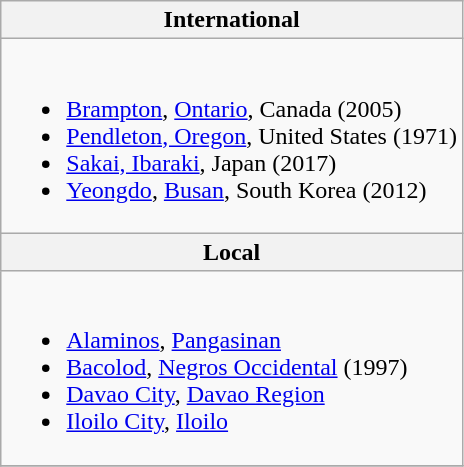<table class="wikitable">
<tr>
<th>International</th>
</tr>
<tr valign="top">
<td style="vertical-align:top; width:110%;"><br><ul><li> <a href='#'>Brampton</a>, <a href='#'>Ontario</a>, Canada (2005)</li><li> <a href='#'>Pendleton, Oregon</a>, United States (1971)</li><li> <a href='#'>Sakai, Ibaraki</a>, Japan (2017)</li><li> <a href='#'>Yeongdo</a>, <a href='#'>Busan</a>, South Korea (2012)</li></ul></td>
</tr>
<tr>
<th>Local</th>
</tr>
<tr valign="top">
<td style="vertical-align:top; width:110%;"><br><ul><li><a href='#'>Alaminos</a>, <a href='#'>Pangasinan</a></li><li><a href='#'>Bacolod</a>, <a href='#'>Negros Occidental</a> (1997)</li><li><a href='#'>Davao City</a>, <a href='#'>Davao Region</a></li><li><a href='#'>Iloilo City</a>, <a href='#'>Iloilo</a></li></ul></td>
</tr>
<tr>
</tr>
</table>
